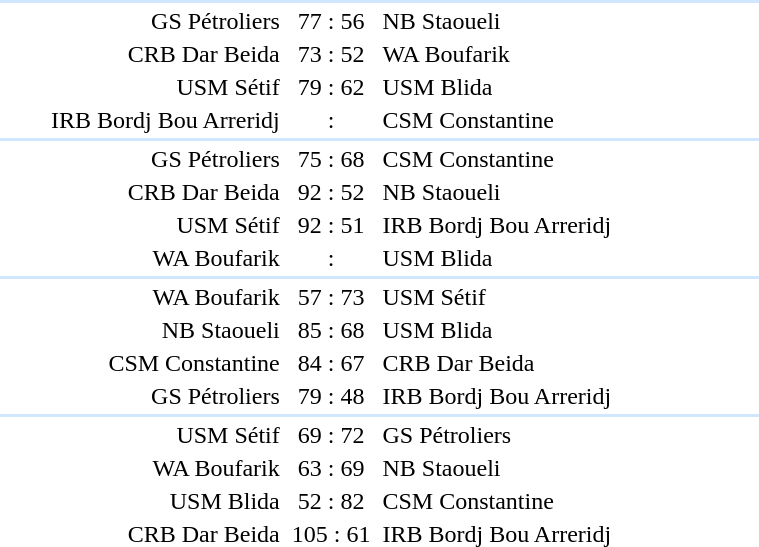<table style="text-align:center" width=510>
<tr>
<th width=30%></th>
<th width=10%></th>
<th width=30%></th>
<th width=10%></th>
</tr>
<tr align="left" bgcolor=#D0E7FF>
<td colspan=4></td>
</tr>
<tr>
<td align="right">GS Pétroliers</td>
<td>77 : 56</td>
<td align=left>NB Staoueli</td>
</tr>
<tr>
<td align="right">CRB Dar Beida</td>
<td>73 : 52</td>
<td align=left>WA Boufarik</td>
</tr>
<tr>
<td align="right">USM Sétif</td>
<td>79 : 62</td>
<td align=left>USM Blida</td>
</tr>
<tr>
<td align="right">IRB Bordj Bou Arreridj</td>
<td>:</td>
<td align=left>CSM Constantine</td>
</tr>
<tr align="left" bgcolor=#D0E7FF>
<td colspan=4></td>
</tr>
<tr>
<td align="right">GS Pétroliers</td>
<td>75 : 68</td>
<td align=left>CSM Constantine</td>
</tr>
<tr>
<td align="right">CRB Dar Beida</td>
<td>92 : 52</td>
<td align=left>NB Staoueli</td>
</tr>
<tr>
<td align="right">USM Sétif</td>
<td>92 : 51</td>
<td align=left>IRB Bordj Bou Arreridj</td>
</tr>
<tr>
<td align="right">WA Boufarik</td>
<td>:</td>
<td align=left>USM Blida</td>
</tr>
<tr align="left" bgcolor=#D0E7FF>
<td colspan=4></td>
</tr>
<tr>
<td align="right">WA Boufarik</td>
<td>57 : 73</td>
<td align=left>USM Sétif</td>
</tr>
<tr>
<td align="right">NB Staoueli</td>
<td>85 : 68</td>
<td align=left>USM Blida</td>
</tr>
<tr>
<td align="right">CSM Constantine</td>
<td>84 : 67</td>
<td align=left>CRB Dar Beida</td>
</tr>
<tr>
<td align="right">GS Pétroliers</td>
<td>79 : 48</td>
<td align=left>IRB Bordj Bou Arreridj</td>
</tr>
<tr align="left" bgcolor=#D0E7FF>
<td colspan=4></td>
</tr>
<tr>
<td align="right">USM Sétif</td>
<td>69 : 72</td>
<td align=left>GS Pétroliers</td>
</tr>
<tr>
<td align="right">WA Boufarik</td>
<td>63 : 69</td>
<td align=left>NB Staoueli</td>
</tr>
<tr>
<td align="right">USM Blida</td>
<td>52 : 82</td>
<td align=left>CSM Constantine</td>
</tr>
<tr>
<td align="right">CRB Dar Beida</td>
<td>105 : 61</td>
<td align=left>IRB Bordj Bou Arreridj</td>
</tr>
</table>
